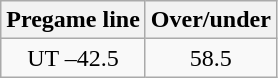<table class="wikitable">
<tr align="center">
<th style=>Pregame line</th>
<th style=>Over/under</th>
</tr>
<tr align="center">
<td>UT –42.5</td>
<td>58.5</td>
</tr>
</table>
